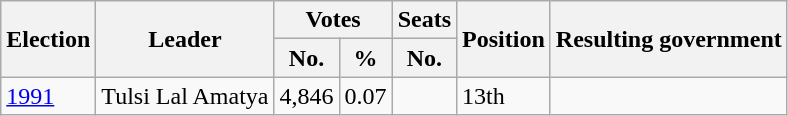<table class="wikitable">
<tr>
<th rowspan="2">Election</th>
<th rowspan="2">Leader</th>
<th colspan="2">Votes</th>
<th>Seats</th>
<th rowspan="2">Position</th>
<th rowspan="2">Resulting government</th>
</tr>
<tr>
<th>No.</th>
<th>%</th>
<th>No.</th>
</tr>
<tr>
<td><a href='#'>1991</a></td>
<td>Tulsi Lal Amatya</td>
<td>4,846</td>
<td>0.07</td>
<td style="text-align:center;"></td>
<td>13th</td>
<td></td>
</tr>
</table>
